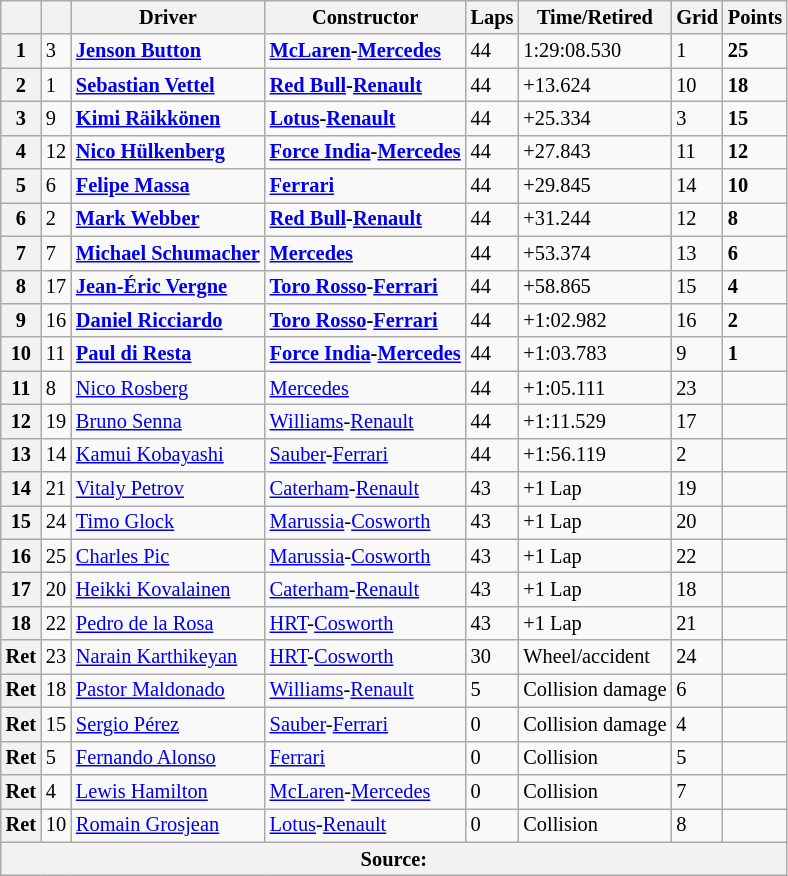<table class="wikitable" style="font-size: 85%">
<tr>
<th></th>
<th></th>
<th>Driver</th>
<th>Constructor</th>
<th>Laps</th>
<th>Time/Retired</th>
<th>Grid</th>
<th>Points</th>
</tr>
<tr>
<th>1</th>
<td>3</td>
<td> <strong><a href='#'>Jenson Button</a></strong></td>
<td><strong><a href='#'>McLaren</a>-<a href='#'>Mercedes</a></strong></td>
<td>44</td>
<td>1:29:08.530</td>
<td>1</td>
<td><strong>25</strong></td>
</tr>
<tr>
<th>2</th>
<td>1</td>
<td> <strong><a href='#'>Sebastian Vettel</a></strong></td>
<td><strong><a href='#'>Red Bull</a>-<a href='#'>Renault</a></strong></td>
<td>44</td>
<td>+13.624</td>
<td>10</td>
<td><strong>18</strong></td>
</tr>
<tr>
<th>3</th>
<td>9</td>
<td> <strong><a href='#'>Kimi Räikkönen</a></strong></td>
<td><strong><a href='#'>Lotus</a>-<a href='#'>Renault</a></strong></td>
<td>44</td>
<td>+25.334</td>
<td>3</td>
<td><strong>15</strong></td>
</tr>
<tr>
<th>4</th>
<td>12</td>
<td> <strong><a href='#'>Nico Hülkenberg</a></strong></td>
<td><strong><a href='#'>Force India</a>-<a href='#'>Mercedes</a></strong></td>
<td>44</td>
<td>+27.843</td>
<td>11</td>
<td><strong>12</strong></td>
</tr>
<tr>
<th>5</th>
<td>6</td>
<td> <strong><a href='#'>Felipe Massa</a></strong></td>
<td><strong><a href='#'>Ferrari</a></strong></td>
<td>44</td>
<td>+29.845</td>
<td>14</td>
<td><strong>10</strong></td>
</tr>
<tr>
<th>6</th>
<td>2</td>
<td> <strong><a href='#'>Mark Webber</a></strong></td>
<td><strong><a href='#'>Red Bull</a>-<a href='#'>Renault</a></strong></td>
<td>44</td>
<td>+31.244</td>
<td>12</td>
<td><strong>8</strong></td>
</tr>
<tr>
<th>7</th>
<td>7</td>
<td> <strong><a href='#'>Michael Schumacher</a></strong></td>
<td><strong><a href='#'>Mercedes</a></strong></td>
<td>44</td>
<td>+53.374</td>
<td>13</td>
<td><strong>6</strong></td>
</tr>
<tr>
<th>8</th>
<td>17</td>
<td> <strong><a href='#'>Jean-Éric Vergne</a></strong></td>
<td><strong><a href='#'>Toro Rosso</a>-<a href='#'>Ferrari</a></strong></td>
<td>44</td>
<td>+58.865</td>
<td>15</td>
<td><strong>4</strong></td>
</tr>
<tr>
<th>9</th>
<td>16</td>
<td> <strong><a href='#'>Daniel Ricciardo</a></strong></td>
<td><strong><a href='#'>Toro Rosso</a>-<a href='#'>Ferrari</a></strong></td>
<td>44</td>
<td>+1:02.982</td>
<td>16</td>
<td><strong>2</strong></td>
</tr>
<tr>
<th>10</th>
<td>11</td>
<td> <strong><a href='#'>Paul di Resta</a></strong></td>
<td><strong><a href='#'>Force India</a>-<a href='#'>Mercedes</a></strong></td>
<td>44</td>
<td>+1:03.783</td>
<td>9</td>
<td><strong>1</strong></td>
</tr>
<tr>
<th>11</th>
<td>8</td>
<td> <a href='#'>Nico Rosberg</a></td>
<td><a href='#'>Mercedes</a></td>
<td>44</td>
<td>+1:05.111</td>
<td>23</td>
<td></td>
</tr>
<tr>
<th>12</th>
<td>19</td>
<td> <a href='#'>Bruno Senna</a></td>
<td><a href='#'>Williams</a>-<a href='#'>Renault</a></td>
<td>44</td>
<td>+1:11.529</td>
<td>17</td>
<td></td>
</tr>
<tr>
<th>13</th>
<td>14</td>
<td> <a href='#'>Kamui Kobayashi</a></td>
<td><a href='#'>Sauber</a>-<a href='#'>Ferrari</a></td>
<td>44</td>
<td>+1:56.119</td>
<td>2</td>
<td></td>
</tr>
<tr>
<th>14</th>
<td>21</td>
<td> <a href='#'>Vitaly Petrov</a></td>
<td><a href='#'>Caterham</a>-<a href='#'>Renault</a></td>
<td>43</td>
<td>+1 Lap</td>
<td>19</td>
<td></td>
</tr>
<tr>
<th>15</th>
<td>24</td>
<td> <a href='#'>Timo Glock</a></td>
<td><a href='#'>Marussia</a>-<a href='#'>Cosworth</a></td>
<td>43</td>
<td>+1 Lap</td>
<td>20</td>
<td></td>
</tr>
<tr>
<th>16</th>
<td>25</td>
<td> <a href='#'>Charles Pic</a></td>
<td><a href='#'>Marussia</a>-<a href='#'>Cosworth</a></td>
<td>43</td>
<td>+1 Lap</td>
<td>22</td>
<td></td>
</tr>
<tr>
<th>17</th>
<td>20</td>
<td> <a href='#'>Heikki Kovalainen</a></td>
<td><a href='#'>Caterham</a>-<a href='#'>Renault</a></td>
<td>43</td>
<td>+1 Lap</td>
<td>18</td>
<td></td>
</tr>
<tr>
<th>18</th>
<td>22</td>
<td> <a href='#'>Pedro de la Rosa</a></td>
<td><a href='#'>HRT</a>-<a href='#'>Cosworth</a></td>
<td>43</td>
<td>+1 Lap</td>
<td>21</td>
<td></td>
</tr>
<tr>
<th>Ret</th>
<td>23</td>
<td> <a href='#'>Narain Karthikeyan</a></td>
<td><a href='#'>HRT</a>-<a href='#'>Cosworth</a></td>
<td>30</td>
<td>Wheel/accident</td>
<td>24</td>
<td></td>
</tr>
<tr>
<th>Ret</th>
<td>18</td>
<td> <a href='#'>Pastor Maldonado</a></td>
<td><a href='#'>Williams</a>-<a href='#'>Renault</a></td>
<td>5</td>
<td>Collision damage</td>
<td>6</td>
<td></td>
</tr>
<tr>
<th>Ret</th>
<td>15</td>
<td> <a href='#'>Sergio Pérez</a></td>
<td><a href='#'>Sauber</a>-<a href='#'>Ferrari</a></td>
<td>0</td>
<td>Collision damage</td>
<td>4</td>
<td></td>
</tr>
<tr>
<th>Ret</th>
<td>5</td>
<td> <a href='#'>Fernando Alonso</a></td>
<td><a href='#'>Ferrari</a></td>
<td>0</td>
<td>Collision</td>
<td>5</td>
<td></td>
</tr>
<tr>
<th>Ret</th>
<td>4</td>
<td> <a href='#'>Lewis Hamilton</a></td>
<td><a href='#'>McLaren</a>-<a href='#'>Mercedes</a></td>
<td>0</td>
<td>Collision</td>
<td>7</td>
<td></td>
</tr>
<tr>
<th>Ret</th>
<td>10</td>
<td> <a href='#'>Romain Grosjean</a></td>
<td><a href='#'>Lotus</a>-<a href='#'>Renault</a></td>
<td>0</td>
<td>Collision</td>
<td>8</td>
<td></td>
</tr>
<tr>
<th colspan=8>Source:</th>
</tr>
</table>
